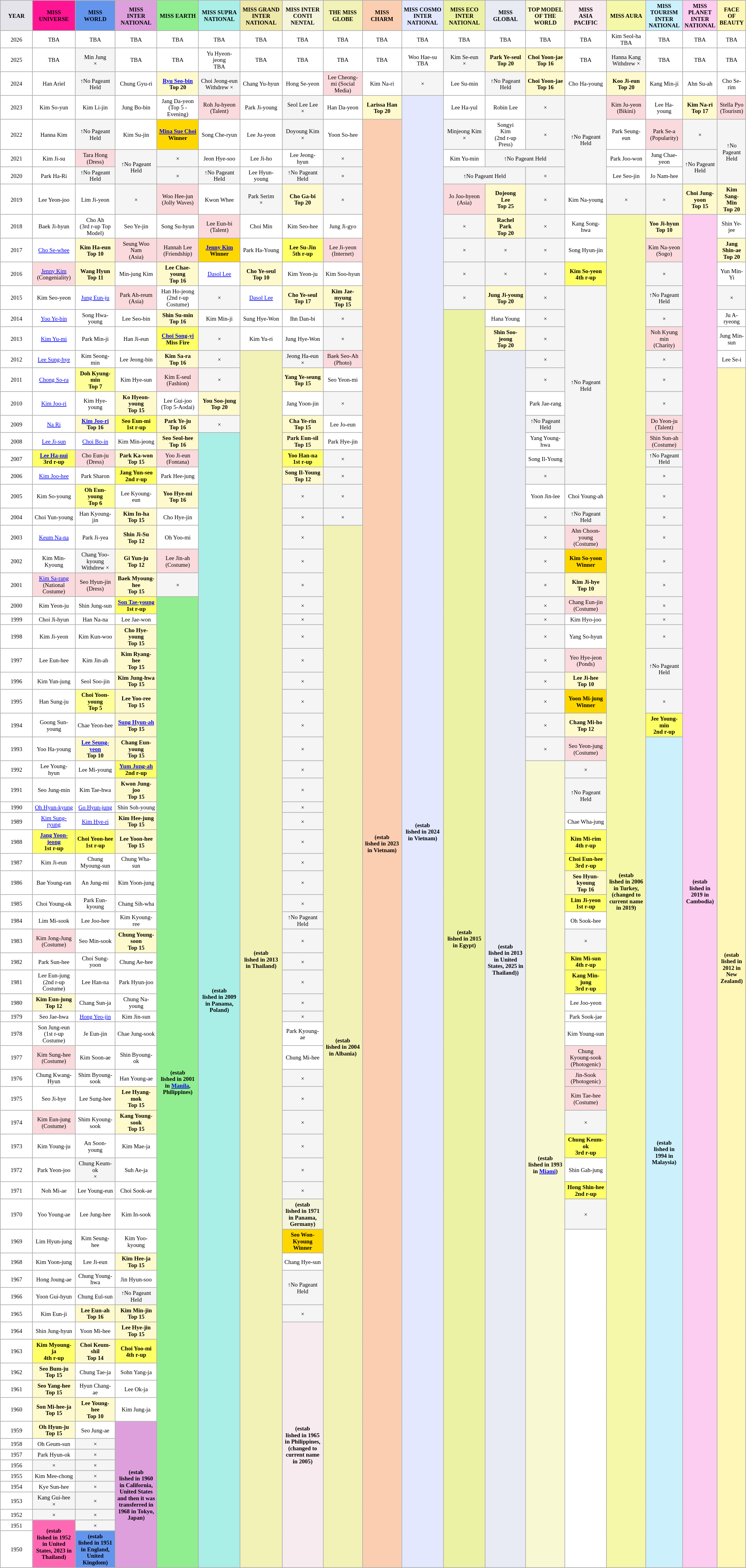<table class="wiki table" border="3" cellpadding="3" cellspacing="0" style="margin: 0 1em 0 0; background: white; border: 1px #aaa solid; border-collapse: collapse; font-size: 61%; text-align:center">
<tr>
<th bgcolor="#E4E4EA" width=5%>YEAR</th>
<th bgcolor="#FF1493" width=6%>MISS UNIVERSE</th>
<th bgcolor="#6495ED" width=6%>MISS WORLD</th>
<th bgcolor="#DDA0DD" width=6%>MISS<br>INTER<br>NATIONAL</th>
<th bgcolor="#90EE90" width=6%>MISS EARTH</th>
<th bgcolor="#AAEEE8" width=6%>MISS SUPRA<br>NATIONAL</th>
<th bgcolor="#EEE8AA" width=6%>MISS GRAND INTER<br>NATIONAL</th>
<th bgcolor="#f5f5dc" width=6%>MISS INTER<br>CONTI<br>NENTAL</th>
<th bgcolor="#f2f2b7"  width=6%>THE MISS GLOBE</th>
<th bgcolor="#fbceb1"  width=6%>MISS CHARM</th>
<th bgcolor="#e3e8ff"  width=6%>MISS COSMO INTER<br>NATIONAL</th>
<th bgcolor="#ecf2a3"  width=6%>MISS ECO INTER<br>NATIONAL</th>
<th bgcolor="#e9ebf4"  width=6%>MISS GLOBAL</th>
<th bgcolor="#f8f8d2"  width=6%>TOP MODEL<br> OF THE<br> WORLD</th>
<th bgcolor="#f8ebf0"  width=6%>MISS <br>ASIA PACIFIC</th>
<th bgcolor="#F5F8A9"  width=6%>MISS AURA</th>
<th bgcolor="#ccf1fd"  width=6%>MISS TOURISM INTER<br>NATIONAL</th>
<th bgcolor="#fdccf1"  width=6%>MISS PLANET INTER<br>NATIONAL</th>
<th bgcolor="FFF7B8"  width=6%>FACE OF BEAUTY</th>
</tr>
<tr>
<td align="center">2026</td>
<td align="center">TBA</td>
<td align="center">TBA</td>
<td align="center">TBA</td>
<td align="center">TBA</td>
<td align="center">TBA</td>
<td align="center">TBA</td>
<td align="center">TBA</td>
<td align="center">TBA</td>
<td align="center">TBA</td>
<td align="center">TBA</td>
<td align="center">TBA</td>
<td align="center">TBA</td>
<td align="center">TBA</td>
<td align="center">TBA</td>
<td align="center">Kim Seol-ha<br>TBA</td>
<td align="center">TBA</td>
<td align="center">TBA</td>
<td align="center">TBA</td>
</tr>
<tr>
<td align="center">2025</td>
<td align="center">TBA</td>
<td bgcolor=" #f5f5f5" align="center">Min Jung<br>×</td>
<td align="center">TBA</td>
<td align="center">TBA</td>
<td align="center">Yu Hyeon-jeong<br>TBA</td>
<td align="center">TBA</td>
<td align="center">TBA</td>
<td align="center">TBA</td>
<td align="center">TBA</td>
<td align="center">Woo Hae-su<br>TBA</td>
<td bgcolor=" #f5f5f5" align="center">Kim Se-eun<br>×</td>
<td bgcolor="#FFFACD" align="center"><strong>Park Ye-seul<br>Top 20</strong></td>
<td bgcolor="#FFFACD" align="center"><strong> Choi Yoon-jae<br>Top 16</strong></td>
<td align="center">TBA</td>
<td bgcolor=" #f5f5f5" align="center">Hanna Kang<br>Withdrew ×</td>
<td align="center">TBA</td>
<td align="center">TBA</td>
<td align="center">TBA</td>
</tr>
<tr>
<td align="center">2024</td>
<td align="center">Han Ariel</td>
<td bgcolor=" #f5f5f5" align="center"><strong>↑</strong>No Pageant Held</td>
<td align="center">Chung Gyu-ri</td>
<td bgcolor="#FFFACD" align="center"><strong><a href='#'>Ryu Seo-bin</a><br>Top 20</strong></td>
<td bgcolor=" #f5f5f5" align="center">Choi Jeong-eun <br>Withdrew ×</td>
<td align="center">Chang Yu-hyun</td>
<td align="center">Hong Se-yeon</td>
<td bgcolor="#FADADD" align="center">Lee Cheong-mi (Social Media)</td>
<td align="center">Kim Na-ri</td>
<td bgcolor=" #f5f5f5" align="center">×</td>
<td align="center">Lee Su-min</td>
<td bgcolor=" #f5f5f5" align="center"><strong>↑</strong>No Pageant Held</td>
<td bgcolor="#FFFACD" align="center"><strong> Choi Yoon-jae <br>Top 16</strong></td>
<td align="center">Cho Ha-young</td>
<td bgcolor="#FFFACD" align="center"><strong>Koo Ji-eun<br>Top 20</strong></td>
<td align="center">Kang Min-ji</td>
<td align="center">Ahn Su-ah</td>
<td align="center">Cho Se-rim</td>
</tr>
<tr>
<td align="center">2023</td>
<td align="center">Kim So-yun</td>
<td align="center">Kim Li-jin</td>
<td align="center">Jung Bo-bin</td>
<td align="center">Jang Da-yeon<br>(Top 5 - Evening)</td>
<td bgcolor="#FADADD" align="center">Roh Ju-hyeon <br>(Talent)</td>
<td align="center">Park Ji-young</td>
<td bgcolor=" #f5f5f5" align="center">Seol Lee Lee<br>×</td>
<td align="center">Han Da-yeon</td>
<td bgcolor="#FFFACD" align="center"><strong> Larissa Han <br>Top 20</strong></td>
<th bgcolor="#e3e8ff" rowspan="75" align="center">(estab<br>lished in 2024 in Vietnam)</th>
<td align="center">Lee Ha-yul</td>
<td align="center">Robin Lee</td>
<td bgcolor=" #f5f5f5" align="center">×</td>
<td rowspan="4" bgcolor=" #f5f5f5" align="center"><strong>↑</strong>No Pageant Held</td>
<td bgcolor="#FADADD" align="center">Kim Ju-yeon<br>(Bikini)</td>
<td align="center">Lee Ha-young</td>
<td bgcolor="#FFFACD" align="center"><strong>Kim Na-ri<br>Top 17</strong></td>
<td bgcolor="#FADADD" align="center">Stella Pyo (Tourism)</td>
</tr>
<tr>
<td align="center">2022</td>
<td align="center">Hanna Kim</td>
<td bgcolor=" #f5f5f5" align="center"><strong>↑</strong>No Pageant Held</td>
<td align="center">Kim Su-jin</td>
<td bgcolor="gold" align="center"><strong><a href='#'>Mina Sue Choi</a><br>Winner</strong></td>
<td align="center">Song Che-ryun</td>
<td align="center">Lee Ju-yeon</td>
<td bgcolor=" #f5f5f5" align="center">Doyoung Kim<br>×</td>
<td align="center">Yoon So-hee</td>
<th bgcolor="#fbceb1" rowspan="75" align="center">(estab<br>lished in 2023 in  Vietnam)</th>
<td bgcolor=" #f5f5f5" align="center">Minjeong Kim<br>×</td>
<td align="center">Songyi<br> Kim<br>(2nd r-up<br>Press)</td>
<td bgcolor=" #f5f5f5" align="center">×</td>
<td align="center">Park Seung-eun</td>
<td bgcolor="#FADADD" align="center">Park Se-a<br>(Popularity)</td>
<td bgcolor=" #f5f5f5" align="center">×</td>
<td rowspan="3" bgcolor=" #f5f5f5" align="center"><strong>↑</strong>No Pageant Held</td>
</tr>
<tr>
<td align="center">2021</td>
<td align="center">Kim Ji-su</td>
<td bgcolor="#FADADD" align="center">Tara Hong<br>(Dress)</td>
<td rowspan="2" bgcolor=" #f5f5f5" align="center"><strong>↑</strong>No Pageant Held</td>
<td bgcolor=" #f5f5f5" align="center">×</td>
<td align="center">Jeon Hye-soo</td>
<td align="center">Lee Ji-ho</td>
<td align="center">Lee Jeong-hyun</td>
<td bgcolor=" #f5f5f5" align="center">×</td>
<td align="center">Kim Yu-min</td>
<td colspan="2" bgcolor=" #f5f5f5" align="center"><strong>↑</strong>No Pageant Held</td>
<td align="center">Park Joo-won</td>
<td align="center">Jung Chae-yeon</td>
<td rowspan="2" bgcolor=" #f5f5f5" align="center"><strong>↑</strong>No Pageant Held</td>
</tr>
<tr>
<td align="center">2020</td>
<td align="center">Park Ha-Ri</td>
<td bgcolor=" #f5f5f5" align="center"><strong>↑</strong>No Pageant Held</td>
<td bgcolor=" #f5f5f5" align="center">×</td>
<td bgcolor=" #f5f5f5" align="center"><strong>↑</strong>No Pageant Held</td>
<td align="center">Lee Hyun-young</td>
<td bgcolor=" #f5f5f5" align="center"><strong>↑</strong>No Pageant Held</td>
<td bgcolor=" #f5f5f5" align="center">×</td>
<td colspan="2" bgcolor=" #f5f5f5" align="center"><strong>↑</strong>No Pageant Held</td>
<td bgcolor=" #f5f5f5" align="center">×</td>
<td align="center">Lee Seo-jin</td>
<td align="center">Jo Nam-hee</td>
</tr>
<tr>
<td align="center">2019</td>
<td align="center">Lee Yeon-joo</td>
<td align="center">Lim Ji-yeon</td>
<td bgcolor=" #f5f5f5" align="center">×</td>
<td bgcolor="#FADADD" align="center">Woo Hee-jun<br>(Jolly Waves)</td>
<td align="center">Kwon Whee</td>
<td bgcolor=" #f5f5f5" align="center">Park Serim<br>×</td>
<td bgcolor="#FFFACD" align="center"><strong>Cho Ga-bi<br>Top 20</strong></td>
<td bgcolor=" #f5f5f5" align="center">×</td>
<td bgcolor="#FADADD" align="center">Jo Joo-hyeon <br>(Asia)</td>
<td bgcolor="#FFFACD" align="center"><strong>Dojeong<br> Lee <br>Top 25</strong></td>
<td bgcolor=" #f5f5f5" align="center">×</td>
<td align="center">Kim Na-young</td>
<td bgcolor=" #f5f5f5" align="center">×</td>
<td bgcolor=" #f5f5f5" align="center">×</td>
<td bgcolor="#FFFACD" align="center"><strong>Choi Jung-yoon<br>Top 15</strong></td>
<td bgcolor="#FFFACD" align="center"><strong>Kim Sang-Min<br>Top 20</strong></td>
</tr>
<tr>
<td align="center">2018</td>
<td align="center">Baek Ji-hyun</td>
<td align="center">Cho Ah<br>(3rd r-up Top Model)</td>
<td align="center">Seo Ye-jin</td>
<td align="center">Song Su-hyun</td>
<td bgcolor="#FADADD" align="center">Lee Eun-bi<br>(Talent)</td>
<td align="center">Choi Min</td>
<td align="center">Kim Seo-hee</td>
<td align="center">Jung Ji-gyo</td>
<td bgcolor=" #f5f5f5" align="center">×</td>
<td bgcolor="#FFFACD" align="center"><strong>Rachel<br> Park<br>Top 20</strong></td>
<td bgcolor=" #f5f5f5" align="center">×</td>
<td align="center">Kang Song-hwa</td>
<th bgcolor="#F5F8A9" rowspan="71" align="center">(estab<br>lished in 2006 in Turkey, (changed to current name in 2019)</th>
<td bgcolor="#FFFACD" align="center"><strong>Yoo Ji-hyun<br>Top 10</strong></td>
<th bgcolor="#fdccf1" rowspan="75" align="center">(estab<br>lished in 2019 in Cambodia)</th>
<td align="center">Shin Ye-jee</td>
</tr>
<tr>
<td align="center">2017</td>
<td align="center"><a href='#'>Cho Se-whee</a></td>
<td bgcolor="#FFFACD" align="center"><strong>Kim Ha-eun<br>Top 10</strong></td>
<td bgcolor="#FADADD" align="center">Seung Woo Nam<br>(Asia)</td>
<td bgcolor="#FADADD" align="center">Hannah Lee<br>(Friendship)</td>
<td bgcolor="gold" align="center"><strong><a href='#'>Jenny Kim</a><br>Winner</strong></td>
<td align="center">Park Ha-Young</td>
<td bgcolor="#FFFF66" align="center"><strong>Lee Su-Jin<br>5th r-up</strong></td>
<td bgcolor="#FADADD" align="center">Lee Ji-yeon<br>(Internet)</td>
<td bgcolor=" #f5f5f5" align="center">×</td>
<td bgcolor=" #f5f5f5" align="center">×</td>
<td bgcolor=" #f5f5f5" align="center">×</td>
<td align="center">Song Hyun-jin</td>
<td bgcolor="#FADADD" align="center">Kim Na-yeon<br>(Sogo)</td>
<td bgcolor="#FFFACD" align="center"><strong>Jang Shin-ae<br>Top 20</strong></td>
</tr>
<tr>
<td align="center">2016</td>
<td bgcolor="#FADADD" align="center"><a href='#'>Jenny Kim</a><br>(Congeniality)</td>
<td bgcolor="#FFFACD" align="center"><strong>Wang Hyun<br>Top 11</strong></td>
<td align="center">Min-jung Kim</td>
<td bgcolor="#FFFACD" align="center"><strong>Lee Chae-young<br>Top 16</strong></td>
<td align="center"><a href='#'>Dasol Lee</a></td>
<td bgcolor="#FFFACD" align="center"><strong>Cho Ye-seul<br>Top 10</strong></td>
<td align="center">Kim Yeon-ju</td>
<td align="center">Kim Soo-hyun</td>
<td bgcolor=" #f5f5f5" align="center">×</td>
<td bgcolor=" #f5f5f5" align="center">×</td>
<td bgcolor=" #f5f5f5" align="center">×</td>
<td bgcolor="#FFFF66" align="center"><strong>Kim So-yeon<br>4th r-up</strong></td>
<td bgcolor=" #f5f5f5" align="center">×</td>
<td align="center">Yun Min-Yi</td>
</tr>
<tr>
<td align="center">2015</td>
<td align="center">Kim Seo-yeon</td>
<td align="center"><a href='#'>Jung Eun-ju</a></td>
<td bgcolor="#FADADD" align="center">Park Ah-reum<br>(Asia)</td>
<td align="center">Han Ho-jeong<br>(2nd r-up Costume)</td>
<td bgcolor=" #f5f5f5" align="center">×</td>
<td align="center"><a href='#'>Dasol Lee</a></td>
<td bgcolor="#FFFACD" align="center"><strong>Cho Ye-seul<br>Top 17</strong></td>
<td bgcolor="#FFFACD" align="center"><strong>Kim Jae-myung <br>Top 15</strong></td>
<td bgcolor=" #f5f5f5" align="center">×</td>
<td bgcolor="#FFFACD" align="center"><strong>Jung Ji-young<br>Top 20</strong></td>
<td bgcolor=" #f5f5f5" align="center">×</td>
<td rowspan="10" bgcolor=" #f5f5f5" align="center"><strong>↑</strong>No Pageant Held</td>
<td bgcolor=" #f5f5f5" align="center"><strong>↑</strong>No Pageant Held</td>
<td bgcolor=" #f5f5f5" align="center">×</td>
</tr>
<tr>
<td align="center">2014</td>
<td align="center"><a href='#'>Yoo Ye-bin</a></td>
<td align="center">Song Hwa-young</td>
<td align="center">Lee Seo-bin</td>
<td bgcolor="#FFFACD" align="center"><strong>Shin Su-min<br>Top 16</strong></td>
<td align="center">Kim Min-ji</td>
<td align="center">Sung Hye-Won</td>
<td align="center">Ihn Dan-bi</td>
<td bgcolor=" #f5f5f5" align="center">×</td>
<th bgcolor="#ecf2a3" rowspan="75" align="center">(estab<br>lished in 2015 in Egypt)</th>
<td align="center">Hana Young</td>
<td bgcolor=" #f5f5f5" align="center">×</td>
<td bgcolor=" #f5f5f5" align="center">×</td>
<td align="center">Ju A-ryeong</td>
</tr>
<tr>
<td align="center">2013</td>
<td align="center"><a href='#'>Kim Yu-mi</a></td>
<td align="center">Park Min-ji</td>
<td align="center">Han Ji-eun</td>
<td bgcolor="#FFFF66" align="center"><strong><a href='#'>Choi Song-yi</a><br>Miss Fire</strong></td>
<td bgcolor=" #f5f5f5" align="center">×</td>
<td align="center">Kim Yu-ri</td>
<td align="center">Jung Hye-Won</td>
<td bgcolor=" #f5f5f5" align="center">×</td>
<td bgcolor="#FFFACD" align="center"><strong>Shin Soo-jeong<br>Top 20</strong></td>
<td bgcolor=" #f5f5f5" align="center">×</td>
<td bgcolor="#FADADD" align="center">Noh Kyung min<br>(Charity)</td>
<td align="center">Jung Min-sun</td>
</tr>
<tr>
<td align="center">2012</td>
<td align="center"><a href='#'>Lee Sung-hye</a></td>
<td align="center">Kim Seong-min</td>
<td align="center">Lee Jeong-bin</td>
<td bgcolor="#FFFACD" align="center"><strong>Kim Sa-ra<br>Top 16</strong></td>
<td bgcolor=" #f5f5f5" align="center">×</td>
<th bgcolor="#f2f2b7" rowspan="75" align="center">(estab<br>lished in 2013 in Thailand)</th>
<td bgcolor=" #f5f5f5" align="center">Jeong Ha-eun <br>×</td>
<td bgcolor="#FADADD" align="center">Baek Seo-Ah<br>(Photo)</td>
<th bgcolor="#e9ebf4" rowspan="75" align="center">(estab<br>lished in 2013 in United States, 2025 in Thailand))</th>
<td bgcolor=" #f5f5f5" align="center">×</td>
<td bgcolor=" #f5f5f5"align="center">×</td>
<td align="center">Lee Se-i</td>
</tr>
<tr>
<td align="center">2011</td>
<td align="center"><a href='#'>Chong So-ra</a></td>
<td bgcolor=#FFFF99 align="center"><strong>Doh Kyung-min<br>Top 7</strong></td>
<td align="center">Kim Hye-sun</td>
<td bgcolor="#FADADD" align="center">Kim E-seul<br>(Fashion)</td>
<td bgcolor=" #f5f5f5" align="center">×</td>
<td bgcolor="#FFFACD" align="center"><strong>Yang Ye-seung<br>Top 15</strong></td>
<td align="center">Seo Yeon-mi</td>
<td bgcolor=" #f5f5f5" align="center">×</td>
<td bgcolor=" #f5f5f5" align="center">×</td>
<th bgcolor="FFF7B8" rowspan="75" align="center">(estab<br>lished in 2012 in New Zealand)</th>
</tr>
<tr>
<td align="center">2010</td>
<td align="center"><a href='#'>Kim Joo-ri</a></td>
<td align="center">Kim Hye-young</td>
<td bgcolor="#FFFACD" align="center"><strong>Ko Hyeon-young<br>Top 15</strong></td>
<td align="center">Lee Gui-joo<br>(Top 5-Aodai)</td>
<td bgcolor="#FFFACD" align="center"><strong>You Soo-jung<br>Top 20</strong></td>
<td align="center">Jang Yoon-jin</td>
<td bgcolor=" #f5f5f5" align="center">×</td>
<td align="center">Park Jae-rang</td>
<td bgcolor=" #f5f5f5" align="center">×</td>
</tr>
<tr>
<td align="center">2009</td>
<td align="center"><a href='#'>Na Ri</a></td>
<td bgcolor="#FFFACD" align="center"><strong><a href='#'>Kim Joo-ri</a><br>Top 16</strong></td>
<td bgcolor="#FFFF66" align="center"><strong>Seo Eun-mi<br>1st r-up</strong></td>
<td bgcolor="#FFFACD" align="center"><strong>Park Ye-ju<br>Top 16</strong></td>
<td bgcolor=" #f5f5f5" align="center">×</td>
<td bgcolor="#FFFACD" align="center"><strong>Cha Ye-rin<br>Top 15</strong></td>
<td align="center">Lee Jo-eun</td>
<td bgcolor=" #f5f5f5" align="center"><strong>↑</strong>No Pageant Held</td>
<td bgcolor="#FADADD" align="center">Do Yeon-ju<br>(Talent)</td>
</tr>
<tr>
<td align="center">2008</td>
<td align="center"><a href='#'>Lee Ji-sun</a></td>
<td align="center"><a href='#'>Choi Bo-in</a></td>
<td align="center">Kim Min-jeong</td>
<td bgcolor="#FFFACD" align="center"><strong>Seo Seol-hee<br>Top 16</strong></td>
<th bgcolor="#AAEEE8" rowspan="71" align="center">(estab<br>lished in 2009 in Panama, Poland)</th>
<td bgcolor="#FFFACD" align="center"><strong>Park Eun-sil<br>Top 15</strong></td>
<td align="center">Park Hye-jin</td>
<td align="center">Yang Young-hwa</td>
<td bgcolor="#FADADD" align="center">Shin Sun-ah<br>(Costume)</td>
</tr>
<tr>
<td align="center">2007</td>
<td bgcolor="#FFFF66" align="center"><strong><a href='#'>Lee Ha-nui</a><br>3rd r-up</strong></td>
<td bgcolor="#FADADD" align="center">Cho Eun-ju<br>(Dress)</td>
<td bgcolor="#FFFACD" align="center"><strong>Park Ka-won<br>Top 15</strong></td>
<td bgcolor="#FADADD" align="center">Yoo Ji-eun<br>(Fontana)</td>
<td bgcolor="#FFFF66" align="center"><strong>Yoo Han-na<br>1st r-up</strong></td>
<td bgcolor=" #f5f5f5" align="center">×</td>
<td align="center">Song Il-Young</td>
<td bgcolor=" #f5f5f5" align="center"><strong>↑</strong>No Pageant Held</td>
</tr>
<tr>
<td align="center">2006</td>
<td align="center"><a href='#'>Kim Joo-hee</a></td>
<td align="center">Park Sharon</td>
<td bgcolor="#FFFF66" align="center"><strong>Jang Yun-seo<br>2nd r-up</strong></td>
<td align="center">Park Hee-jung</td>
<td bgcolor="#FFFACD" align="center"><strong>Song Il-Young<br>Top 12</strong></td>
<td bgcolor=" #f5f5f5"align="center">×</td>
<td bgcolor=" #f5f5f5"align="center">×</td>
<td bgcolor=" #f5f5f5"align="center">×</td>
</tr>
<tr>
<td align="center">2005</td>
<td align="center">Kim So-young</td>
<td bgcolor=#FFFF99 align="center"><strong>Oh Eun-young<br>Top 6</strong></td>
<td align="center">Lee Kyoung-eun</td>
<td bgcolor="#FFFACD" align="center"><strong>Yoo Hye-mi<br>Top 16</strong></td>
<td bgcolor=" #f5f5f5" align="center">×</td>
<td bgcolor=" #f5f5f5" align="center">×</td>
<td align="center">Yoon Jin-lee</td>
<td align="center">Choi Young-ah</td>
<td bgcolor=" #f5f5f5" align="center">×</td>
</tr>
<tr>
<td align="center">2004</td>
<td align="center">Choi Yun-young</td>
<td align="center">Han Kyoung-jin</td>
<td bgcolor="#FFFACD" align="center"><strong>Kim In-ha<br>Top 15</strong></td>
<td align="center">Cho Hye-jin</td>
<td bgcolor=" #f5f5f5" align="center">×</td>
<td bgcolor=" #f5f5f5" align="center">×</td>
<td bgcolor=" #f5f5f5" align="center">×</td>
<td bgcolor=" #f5f5f5" align="center"><strong>↑</strong>No Pageant Held</td>
<td bgcolor=" #f5f5f5" align="center">×</td>
</tr>
<tr>
<td align="center">2003</td>
<td align="center"><a href='#'>Keum Na-na</a></td>
<td align="center">Park Ji-yea</td>
<td bgcolor="#FFFACD" align="center"><strong>Shin Ji-Su<br>Top 12</strong></td>
<td align="center">Oh Yoo-mi</td>
<td bgcolor=" #f5f5f5" align="center">×</td>
<th bgcolor="#f2f2b7" rowspan="71" align="center">(estab<br>lished in 2004 in Albania)</th>
<td bgcolor=" #f5f5f5" align="center">×</td>
<td bgcolor="#FADADD" align="center">Ahn Choon-young<br>(Costume)</td>
<td bgcolor=" #f5f5f5" align="center">×</td>
</tr>
<tr>
<td align="center">2002</td>
<td align="center">Kim Min-Kyoung</td>
<td bgcolor=" #f5f5f5" align="center">Chang Yoo-kyoung<br>Withdrew ×</td>
<td bgcolor="#FFFACD" align="center"><strong>Gi Yun-ju<br>Top 12</strong></td>
<td bgcolor="#FADADD" align="center">Lee Jin-ah<br>(Costume)</td>
<td bgcolor=" #f5f5f5" align="center">×</td>
<td bgcolor=" #f5f5f5" align="center">×</td>
<td bgcolor="gold" align="center"><strong>Kim So-yoon<br>Winner</strong></td>
<td bgcolor=" #f5f5f5" align="center">×</td>
</tr>
<tr>
<td align="center">2001</td>
<td bgcolor="#FADADD" align="center"><a href='#'>Kim Sa-rang</a><br>(National Costume)</td>
<td bgcolor="#FADADD" align="center">Seo Hyun-jin<br>(Dress)</td>
<td bgcolor="#FFFACD" align="center"><strong>Baek Myoung-hee<br>Top 15</strong></td>
<td bgcolor=" #f5f5f5" align="center">×</td>
<td bgcolor=" #f5f5f5" align="center">×</td>
<td bgcolor=" #f5f5f5" align="center">×</td>
<td bgcolor="#FFFACD" align="center"><strong> Kim Ji-hye<br>Top 10</strong></td>
<td bgcolor=" #f5f5f5" align="center">×</td>
</tr>
<tr>
<td align="center">2000</td>
<td align="center">Kim Yeon-ju</td>
<td align="center">Shin Jung-sun</td>
<td bgcolor="#FFFF66" align="center"><strong><a href='#'>Son Tae-young</a><br>1st r-up</strong></td>
<th bgcolor="#90EE90" rowspan="51" align="center">(estab<br>lished in 2001 in <a href='#'>Manila</a>, Philippines)</th>
<td bgcolor=" #f5f5f5" align="center">×</td>
<td bgcolor=" #f5f5f5" align="center">×</td>
<td bgcolor="#FADADD" align="center">Chang Eun-jin<br>(Costume)</td>
<td bgcolor=" #f5f5f5" align="center">×</td>
</tr>
<tr>
<td align="center">1999</td>
<td align="center">Choi Ji-hyun</td>
<td align="center">Han Na-na</td>
<td align="center">Lee Jae-won</td>
<td bgcolor=" #f5f5f5" align="center">×</td>
<td bgcolor=" #f5f5f5" align="center">×</td>
<td align="center">Kim Hyo-joo</td>
<td bgcolor=" #f5f5f5" align="center">×</td>
</tr>
<tr>
<td align="center">1998</td>
<td align="center">Kim Ji-yeon</td>
<td align="center">Kim Kun-woo</td>
<td bgcolor="#FFFACD" align="center"><strong>Cho Hye-young<br>Top 15</strong></td>
<td bgcolor=" #f5f5f5" align="center">×</td>
<td bgcolor=" #f5f5f5" align="center">×</td>
<td align="center">Yang So-hyun</td>
<td bgcolor=" #f5f5f5" align="center">×</td>
</tr>
<tr>
<td align="center">1997</td>
<td align="center">Lee Eun-hee</td>
<td align="center">Kim Jin-ah</td>
<td bgcolor="#FFFACD" align="center"><strong>Kim Ryang-hee<br>Top 15</strong></td>
<td bgcolor=" #f5f5f5" align="center">×</td>
<td bgcolor=" #f5f5f5" align="center">×</td>
<td bgcolor="#FADADD" align="center">Yeo Hye-jeon<br>(Ponds)</td>
<td rowspan="2" bgcolor=" #f5f5f5" align="center"><strong>↑</strong>No Pageant Held</td>
</tr>
<tr>
<td align="center">1996</td>
<td align="center">Kim Yun-jung</td>
<td align="center">Seol Soo-jin</td>
<td bgcolor="#FFFACD" align="center"><strong>Kim Jung-hwa<br>Top 15</strong></td>
<td bgcolor=" #f5f5f5" align="center">×</td>
<td bgcolor=" #f5f5f5" align="center">×</td>
<td bgcolor="#FFFACD" align="center"><strong> Lee Ji-hee<br>Top 10</strong></td>
</tr>
<tr>
<td align="center">1995</td>
<td align="center">Han Sung-ju</td>
<td bgcolor=#FFFF99 align="center"><strong>Choi Yoon-young<br>Top 5</strong></td>
<td bgcolor="#FFFACD" align="center"><strong>Lee Yoo-ree<br>Top 15</strong></td>
<td bgcolor=" #f5f5f5" align="center">×</td>
<td bgcolor=" #f5f5f5" align="center">×</td>
<td bgcolor="gold" align="center"><strong>Yoon Mi-jung<br>Winner</strong></td>
<td bgcolor=" #f5f5f5" align="center">×</td>
</tr>
<tr>
<td align="center">1994</td>
<td align="center">Goong Sun-young</td>
<td align="center">Chae Yeon-hee</td>
<td bgcolor="#FFFACD" align="center"><strong><a href='#'>Sung Hyun-ah</a><br>Top 15</strong></td>
<td bgcolor=" #f5f5f5" align="center">×</td>
<td bgcolor=" #f5f5f5" align="center">×</td>
<td bgcolor="#FFFACD" align="center"><strong>Chang Mi-ho<br>Top 12</strong></td>
<td bgcolor="#FFFF66" align="center"><strong>Jee Young-min<br>2nd r-up</strong></td>
</tr>
<tr>
<td align="center">1993</td>
<td align="center">Yoo Ha-young</td>
<td bgcolor="#FFFACD" align="center"><strong><a href='#'>Lee Seung-yeon</a><br>Top 10</strong></td>
<td bgcolor="#FFFACD" align="center"><strong>Chang Eun-young<br>Top 15</strong></td>
<td bgcolor=" #f5f5f5" align="center">×</td>
<td bgcolor=" #f5f5f5" align="center">×</td>
<td bgcolor="#FADADD" align="center">Seo Yeon-jung<br>(Costume)</td>
<th bgcolor="#ccf1fd" rowspan="51" align="center">(estab<br>lished in 1994 in Malaysia)</th>
</tr>
<tr>
<td align="center">1992</td>
<td align="center">Lee Young-hyun</td>
<td align="center">Lee Mi-young</td>
<td bgcolor="#FFFF66" align="center"><strong><a href='#'>Yum Jung-ah</a><br>2nd r-up</strong></td>
<td bgcolor=" #f5f5f5" align="center">×</td>
<th bgcolor="#f8f8d2" rowspan="51" align="center">(estab<br>lished in 1993 in <a href='#'>Miami</a>)</th>
<td bgcolor=" #f5f5f5" align="center">×</td>
</tr>
<tr>
<td align="center">1991</td>
<td align="center">Seo Jung-min</td>
<td align="center">Kim Tae-hwa</td>
<td bgcolor="#FFFACD" align="center"><strong>Kwon Jung-joo<br>Top 15</strong></td>
<td bgcolor=" #f5f5f5" align="center">×</td>
<td rowspan="2" bgcolor=" #f5f5f5" align="center"><strong>↑</strong>No Pageant Held</td>
</tr>
<tr>
<td align="center">1990</td>
<td align="center"><a href='#'>Oh Hyun-kyung</a></td>
<td align="center"><a href='#'>Go Hyun-jung</a></td>
<td align="center">Shin Soh-young</td>
<td bgcolor=" #f5f5f5" align="center">×</td>
</tr>
<tr>
<td align="center">1989</td>
<td align="center"><a href='#'>Kim Sung-ryung</a></td>
<td align="center"><a href='#'>Kim Hye-ri</a></td>
<td bgcolor="#FFFACD" align="center"><strong>Kim Hee-jung<br>Top 15</strong></td>
<td bgcolor=" #f5f5f5" align="center">×</td>
<td align="center">Chae Wha-jung</td>
</tr>
<tr>
<td align="center">1988</td>
<td bgcolor="#FFFF66" align="center"><strong><a href='#'>Jang Yoon-jeong</a><br>1st r-up</strong></td>
<td bgcolor="#FFFF66" align="center"><strong>Choi Yeon-hee<br>1st r-up</strong></td>
<td bgcolor="#FFFACD" align="center"><strong>Lee Yoon-hee<br>Top 15</strong></td>
<td bgcolor=" #f5f5f5" align="center">×</td>
<td bgcolor="#FFFF66" align="center"><strong>Kim Mi-rim<br>4th r-up</strong></td>
</tr>
<tr>
<td align="center">1987</td>
<td align="center">Kim Ji-eun</td>
<td align="center">Chung Myoung-sun</td>
<td align="center">Chung Wha-sun</td>
<td bgcolor=" #f5f5f5" align="center">×</td>
<td bgcolor="#FFFF66" align="center"><strong>Choi Eun-hee<br>3rd r-up</strong></td>
</tr>
<tr>
<td align="center">1986</td>
<td align="center">Bae Young-ran</td>
<td align="center">An Jung-mi</td>
<td align="center">Kim Yoon-jung</td>
<td bgcolor=" #f5f5f5" align="center">×</td>
<td bgcolor="#FFFACD" align="center"><strong>Seo Hyun-kyoung<br>Top 16</strong></td>
</tr>
<tr>
<td align="center">1985</td>
<td align="center">Choi Young-ok</td>
<td align="center">Park Eun-kyoung</td>
<td align="center">Chang Sih-wha</td>
<td bgcolor=" #f5f5f5" align="center">×</td>
<td bgcolor="#FFFF66" align="center"><strong>Lim Ji-yeon<br>1st r-up</strong></td>
</tr>
<tr>
<td align="center">1984</td>
<td align="center">Lim Mi-sook</td>
<td align="center">Lee Joo-hee</td>
<td align="center">Kim Kyoung-ree</td>
<td bgcolor=" #f5f5f5" align="center"><strong>↑</strong>No Pageant Held</td>
<td align="center">Oh Sook-hee</td>
</tr>
<tr>
<td align="center">1983</td>
<td bgcolor="#FADADD" align="center">Kim Jong-Jung<br>(Costume)</td>
<td align="center">Seo Min-sook</td>
<td bgcolor="#FFFACD" align="center"><strong>Chung Young-soon<br>Top 15</strong></td>
<td bgcolor=" #f5f5f5" align="center">×</td>
<td bgcolor=" #f5f5f5" align="center">×</td>
</tr>
<tr>
<td align="center">1982</td>
<td align="center">Park Sun-hee</td>
<td align="center">Choi Sung-yoon</td>
<td align="center">Chung Ae-hee</td>
<td bgcolor=" #f5f5f5" align="center">×</td>
<td bgcolor="#FFFF66" align="center"><strong>Kim Mi-sun<br>4th r-up</strong></td>
</tr>
<tr>
<td align="center">1981</td>
<td align="center">Lee Eun-jung<br>(2nd r-up Costume)</td>
<td align="center">Lee Han-na</td>
<td align="center">Park Hyun-joo</td>
<td bgcolor=" #f5f5f5" align="center">×</td>
<td bgcolor="#FFFF66" align="center"><strong>Kang Min-jung<br>3rd r-up</strong></td>
</tr>
<tr>
<td align="center">1980</td>
<td bgcolor="#FFFACD" align="center"><strong>Kim Eun-jung<br>Top 12</strong></td>
<td align="center">Chang Sun-ja</td>
<td align="center">Chung Na-young</td>
<td bgcolor=" #f5f5f5" align="center">×</td>
<td align="center">Lee Joo-yeon</td>
</tr>
<tr>
<td align="center">1979</td>
<td align="center">Seo Jae-hwa</td>
<td align="center"><a href='#'>Hong Yeo-jin</a></td>
<td align="center">Kim Jin-sun</td>
<td bgcolor=" #f5f5f5" align="center">×</td>
<td align="center">Park Sook-jae</td>
</tr>
<tr>
<td align="center">1978</td>
<td align="center">Son Jung-eun<br>(1st r-up Costume)</td>
<td align="center">Je Eun-jin</td>
<td align="center">Chae Jung-sook</td>
<td align="center">Park Kyoung-ae</td>
<td align="center">Kim Young-sun</td>
</tr>
<tr>
<td align="center">1977</td>
<td bgcolor="#FADADD" align="center">Kim Sung-hee<br>(Costume)</td>
<td align="center">Kim Soon-ae</td>
<td align="center">Shin Byoung-ok</td>
<td align="center">Chung Mi-hee</td>
<td bgcolor="#FADADD" align="center">Chung Kyoung-sook<br>(Photogenic)</td>
</tr>
<tr>
<td align="center">1976</td>
<td align="center">Chung Kwang-Hyun</td>
<td align="center">Shim Byoung-sook</td>
<td align="center">Han Young-ae</td>
<td bgcolor=" #f5f5f5" align="center">×</td>
<td bgcolor="#FADADD" align="center">Jin-Sook<br>(Photogenic)</td>
</tr>
<tr>
<td align="center">1975</td>
<td align="center">Seo Ji-hye</td>
<td align="center">Lee Sung-hee</td>
<td bgcolor="#FFFACD" align="center"><strong>Lee Hyang-mok<br> Top 15</strong></td>
<td bgcolor=" #f5f5f5" align="center">×</td>
<td bgcolor="#FADADD" align="center">Kim Tae-hee<br>(Costume)</td>
</tr>
<tr>
<td align="center">1974</td>
<td bgcolor="#FADADD" align="center">Kim Eun-jung<br>(Costume)</td>
<td align="center">Shim Kyoung-sook</td>
<td bgcolor="#FFFACD" align="center"><strong>Kang Young-sook<br>Top 15</strong></td>
<td bgcolor=" #f5f5f5" align="center">×</td>
<td bgcolor=" #f5f5f5" align="center">×</td>
</tr>
<tr>
<td align="center">1973</td>
<td align="center">Kim Young-ju</td>
<td align="center">An Soon-young</td>
<td align="center">Kim Mae-ja</td>
<td bgcolor=" #f5f5f5" align="center">×</td>
<td bgcolor="#FFFF66" align="center"><strong>Chung Keum-ok<br>3rd r-up</strong></td>
</tr>
<tr>
<td align="center">1972</td>
<td align="center">Park Yeon-joo</td>
<td bgcolor=" #f5f5f5" align="center">Chung Keum-ok<br>×</td>
<td align="center">Suh Ae-ja</td>
<td bgcolor=" #f5f5f5" align="center">×</td>
<td align="center">Shin Gah-jung</td>
</tr>
<tr>
<td align="center">1971</td>
<td align="center">Noh Mi-ae</td>
<td align="center">Lee Young-eun</td>
<td align="center">Choi Sook-ae</td>
<td bgcolor=" #f5f5f5" align="center">×</td>
<td bgcolor="#FFFF66" align="center"><strong>Hong Shin-hee<br>2nd r-up</strong></td>
</tr>
<tr>
<td align="center">1970</td>
<td align="center">Yoo Young-ae</td>
<td align="center">Lee Jung-hee</td>
<td align="center">Kim In-sook</td>
<th rowspan="1" bgcolor="#f5f5dc" rowspan="51" align="center">(estab<br>lished in 1971 in Panama,<br> Germany)</th>
<td bgcolor=" #f5f5f5" align="center">×</td>
</tr>
<tr>
<td align="center">1969</td>
<td align="center">Lim Hyun-jung</td>
<td align="center">Kim Seung-hee</td>
<td align="center">Kim Yoo-kyoung</td>
<td bgcolor="gold" align="center"><strong>Seo Won-Kyoung<br>Winner</strong></td>
</tr>
<tr>
<td align="center">1968</td>
<td align="center">Kim Yoon-jung</td>
<td align="center">Lee Ji-eun</td>
<td bgcolor="#FFFACD" align="center"><strong>Kim Hee-ja<br>Top 15</strong></td>
<td align="center">Chang Hye-sun</td>
</tr>
<tr>
<td align="center">1967</td>
<td align="center">Hong Joung-ae</td>
<td align="center">Chung Young-hwa</td>
<td align="center">Jin Hyun-soo</td>
<td rowspan="2" bgcolor=" #f5f5f5" align="center"><strong>↑</strong>No Pageant Held</td>
</tr>
<tr>
<td align="center">1966</td>
<td align="center">Yoon Gui-hyun</td>
<td align="center">Chung Eul-sun</td>
<td bgcolor=" #f5f5f5" align="center"><strong>↑</strong>No Pageant Held</td>
</tr>
<tr>
<td align="center">1965</td>
<td align="center">Kim Eun-ji</td>
<td bgcolor="#FFFACD" align="center"><strong>Lee Eun-ah<br>Top 16</strong></td>
<td bgcolor="#FFFACD" align="center"><strong>Kim Min-jin<br>Top 15</strong></td>
<td bgcolor=" #f5f5f5" align="center">×</td>
</tr>
<tr>
<td align="center">1964</td>
<td align="center">Shin Jung-hyun</td>
<td align="center">Yoon Mi-hee</td>
<td bgcolor="#FFFACD" align="center"><strong>Lee Hye-jin<br>Top 15</strong></td>
<th bgcolor="#f8ebf0" rowspan="21" align="center">(estab<br>lished in 1965 in Philippines, (changed to current name in 2005)</th>
</tr>
<tr>
<td align="center">1963</td>
<td bgcolor="#FFFF66" align="center"><strong>Kim Myoung-ja<br>4th r-up</strong></td>
<td bgcolor="#FFFACD" align="center"><strong>Choi Keum-shil<br>Top 14</strong></td>
<td bgcolor="#FFFF66" align="center"><strong>Choi Yoo-mi<br>4th r-up</strong></td>
</tr>
<tr>
<td align="center">1962</td>
<td bgcolor="#FFFACD" align="center"><strong>Seo Bum-ju<br>Top 15</strong></td>
<td align="center">Chung Tae-ja</td>
<td align="center">Sohn Yang-ja</td>
</tr>
<tr>
<td align="center">1961</td>
<td bgcolor="#FFFACD" align="center"><strong>Seo Yang-hee<br>Top 15</strong></td>
<td align="center">Hyun Chang-ae</td>
<td align="center">Lee Ok-ja</td>
</tr>
<tr>
<td align="center">1960</td>
<td bgcolor="#FFFACD" align="center"><strong>Son Mi-hee-ja<br>Top 15</strong></td>
<td bgcolor="#FFFACD" align="center"><strong>Lee Young-hee<br>Top 10</strong></td>
<td align="center">Kim Jung-ja</td>
</tr>
<tr>
<td align="center">1959</td>
<td bgcolor="#FFFACD" align="center"><strong>Oh Hyun-ju<br>Top 15</strong></td>
<td align="center">Seo Jung-ae</td>
<th bgcolor="#DDA0DD" rowspan="10" align="center">(estab<br>lished in 1960 in California, United States and then it was transferred in 1968 in Tokyo, Japan)</th>
</tr>
<tr>
<td align="center">1958</td>
<td align="center">Oh Geum-sun</td>
<td bgcolor=" #f5f5f5" align="center">×</td>
</tr>
<tr>
<td align="center">1957</td>
<td align="center">Park Hyun-ok</td>
<td bgcolor=" #f5f5f5" align="center">×</td>
</tr>
<tr>
<td align="center">1956</td>
<td bgcolor=" #f5f5f5" align="center">×</td>
<td bgcolor=" #f5f5f5" align="center">×</td>
</tr>
<tr>
<td align="center">1955</td>
<td align="center">Kim Mee-chong</td>
<td bgcolor=" #f5f5f5" align="center">×</td>
</tr>
<tr>
<td align="center">1954</td>
<td align="center">Kye Sun-hee</td>
<td bgcolor=" #f5f5f5" align="center">×</td>
</tr>
<tr>
<td align="center">1953</td>
<td bgcolor=" #f5f5f5" align="center">Kang Gui-hee<br>×</td>
<td bgcolor=" #f5f5f5" align="center">×</td>
</tr>
<tr>
<td align="center">1952</td>
<td bgcolor=" #f5f5f5" align="center">×</td>
<td bgcolor=" #f5f5f5" align="center">×</td>
</tr>
<tr>
<td align="center">1951</td>
<th bgcolor="#FF69B4" rowspan="2" align="center">(estab<br>lished in 1952 in United States, 2023 in Thailand)</th>
<td bgcolor=" #f5f5f5" align="center">×</td>
</tr>
<tr>
<td align="center">1950</td>
<th rowspan="1" bgcolor="#6495ED" align="center">(estab<br>lished in 1951 in England, United Kingdom)</th>
</tr>
</table>
